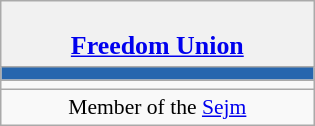<table class="wikitable" style="font-size:90%; text-align:center;">
<tr>
<td style="background:#f1f1f1;" colspan="30"><br><big><strong><a href='#'>Freedom Union</a></strong></big></td>
</tr>
<tr>
<th style="width:3em; font-size:135%; background:#2666AE ; width:200px;"><a href='#'></a></th>
</tr>
<tr>
<td style="text-align:center"></td>
</tr>
<tr>
<td>Member of the <a href='#'>Sejm</a><br></td>
</tr>
</table>
